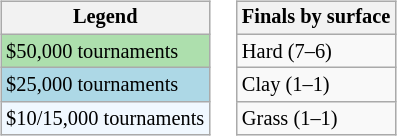<table>
<tr valign=top>
<td><br><table class=wikitable style=font-size:85%>
<tr>
<th>Legend</th>
</tr>
<tr style="background:#addfad;">
<td>$50,000 tournaments</td>
</tr>
<tr style="background:lightblue;">
<td>$25,000 tournaments</td>
</tr>
<tr style="background:#f0f8ff;">
<td>$10/15,000 tournaments</td>
</tr>
</table>
</td>
<td><br><table class=wikitable style="font-size:85%">
<tr>
<th>Finals by surface</th>
</tr>
<tr>
<td>Hard (7–6)</td>
</tr>
<tr>
<td>Clay (1–1)</td>
</tr>
<tr>
<td>Grass (1–1)</td>
</tr>
</table>
</td>
</tr>
</table>
